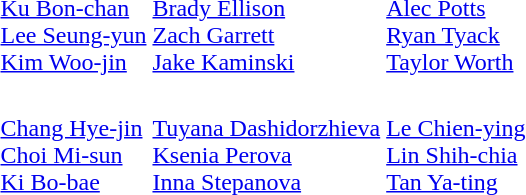<table>
<tr>
<td></td>
<td></td>
<td></td>
<td></td>
</tr>
<tr valign="top">
<td></td>
<td><br> <a href='#'>Ku Bon-chan</a><br><a href='#'>Lee Seung-yun</a><br><a href='#'>Kim Woo-jin</a></td>
<td><br> <a href='#'>Brady Ellison</a><br><a href='#'>Zach Garrett</a><br><a href='#'>Jake Kaminski</a></td>
<td><br> <a href='#'>Alec Potts</a><br><a href='#'>Ryan Tyack</a><br><a href='#'>Taylor Worth</a></td>
</tr>
<tr>
<td></td>
<td></td>
<td></td>
<td></td>
</tr>
<tr valign="top">
<td></td>
<td><br> <a href='#'>Chang Hye-jin</a><br><a href='#'>Choi Mi-sun</a><br><a href='#'>Ki Bo-bae</a></td>
<td><br> <a href='#'>Tuyana Dashidorzhieva</a><br><a href='#'>Ksenia Perova</a><br><a href='#'>Inna Stepanova</a></td>
<td><br> <a href='#'>Le Chien-ying</a><br><a href='#'>Lin Shih-chia</a><br><a href='#'>Tan Ya-ting</a></td>
</tr>
</table>
